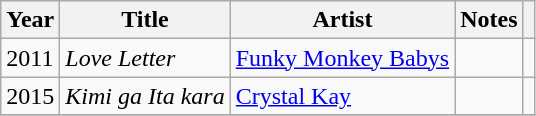<table class="wikitable">
<tr>
<th>Year</th>
<th>Title</th>
<th>Artist</th>
<th>Notes</th>
<th></th>
</tr>
<tr>
<td>2011</td>
<td><em>Love Letter</em></td>
<td><a href='#'>Funky Monkey Babys</a></td>
<td></td>
<td></td>
</tr>
<tr>
<td>2015</td>
<td><em>Kimi ga Ita kara</em></td>
<td><a href='#'>Crystal Kay</a></td>
<td></td>
<td></td>
</tr>
<tr>
</tr>
</table>
